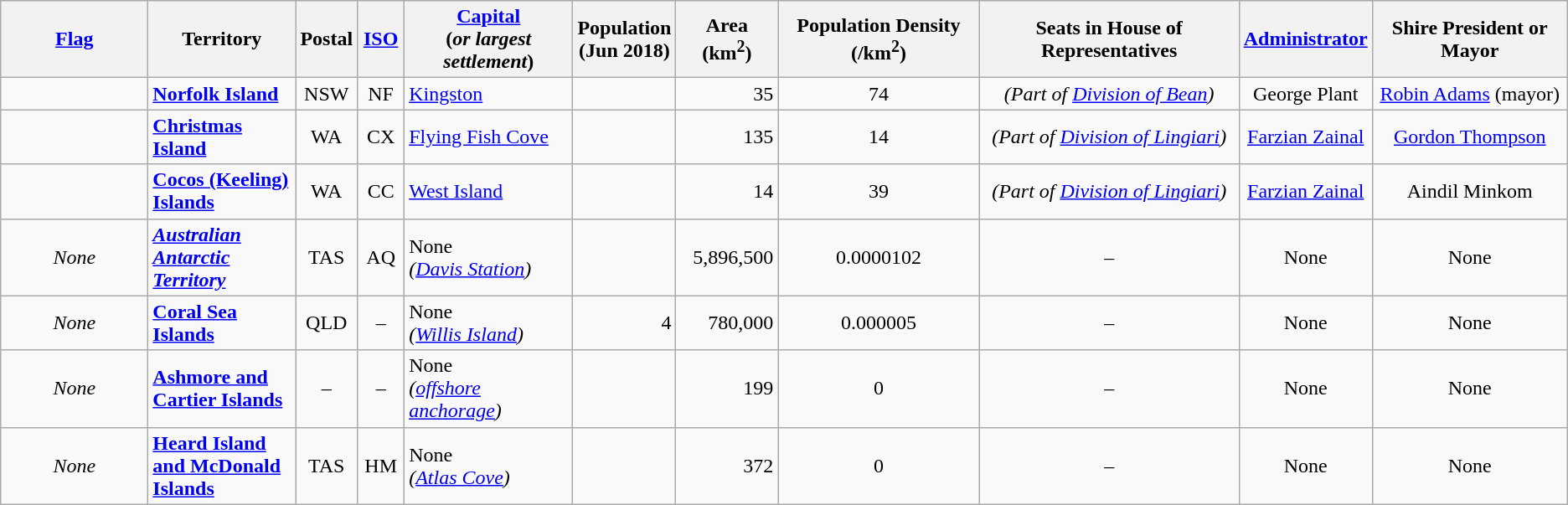<table class="wikitable sortable" style="text-align:center">
<tr>
<th scope="col" width="110" class="unsortable"><a href='#'>Flag</a></th>
<th scope="col" width="110">Territory</th>
<th scope="col" width="030">Postal</th>
<th scope="col" width="030"><a href='#'>ISO</a></th>
<th><a href='#'>Capital</a><br>(<em>or largest settlement</em>)</th>
<th>Population<br>(Jun 2018)</th>
<th>Area (km<sup>2</sup>)</th>
<th>Population Density (/km<sup>2</sup>)</th>
<th>Seats in House of Representatives</th>
<th><a href='#'>Administrator</a></th>
<th>Shire President or Mayor</th>
</tr>
<tr style="text-align:center">
<td></td>
<td style="text-align:left"><strong><a href='#'>Norfolk Island</a></strong></td>
<td>NSW</td>
<td>NF</td>
<td style="text-align:left"><a href='#'>Kingston</a></td>
<td style="text-align:right"></td>
<td style="text-align:right">35</td>
<td>74</td>
<td><em>(Part of <a href='#'>Division of Bean</a>)</em></td>
<td>George Plant</td>
<td><a href='#'>Robin Adams</a> (mayor)</td>
</tr>
<tr style="text-align:center">
<td></td>
<td style="text-align:left"><strong><a href='#'>Christmas Island</a></strong></td>
<td>WA</td>
<td>CX</td>
<td style="text-align:left"><a href='#'>Flying Fish Cove</a></td>
<td style="text-align:right"></td>
<td style="text-align:right">135</td>
<td>14</td>
<td><em>(Part of <a href='#'>Division of Lingiari</a>)</em></td>
<td><a href='#'>Farzian Zainal</a></td>
<td><a href='#'>Gordon Thompson</a></td>
</tr>
<tr style="text-align:center">
<td></td>
<td style="text-align:left"><strong><a href='#'>Cocos (Keeling) Islands</a></strong></td>
<td>WA</td>
<td>CC</td>
<td style="text-align:left"><a href='#'>West Island</a></td>
<td style="text-align:right"></td>
<td style="text-align:right">14</td>
<td>39</td>
<td><em>(Part of <a href='#'>Division of Lingiari</a>)</em></td>
<td><a href='#'>Farzian Zainal</a></td>
<td>Aindil Minkom</td>
</tr>
<tr style="text-align:center">
<td><em>None</em></td>
<td style="text-align:left"><strong><em><a href='#'>Australian Antarctic Territory</a></em></strong></td>
<td>TAS</td>
<td>AQ</td>
<td style="text-align:left">None<br><em>(<a href='#'>Davis Station</a>)</em></td>
<td style="text-align:right"></td>
<td style="text-align:right">5,896,500</td>
<td>0.0000102</td>
<td>–</td>
<td>None</td>
<td>None</td>
</tr>
<tr style="text-align:center">
<td><em>None</em></td>
<td style="text-align:left"><strong><a href='#'>Coral Sea Islands</a></strong></td>
<td>QLD</td>
<td>–</td>
<td style="text-align:left">None<br><em>(<a href='#'>Willis Island</a>)</em></td>
<td style="text-align:right">4</td>
<td style="text-align:right">780,000</td>
<td>0.000005</td>
<td>–</td>
<td>None</td>
<td>None</td>
</tr>
<tr style="text-align:center">
<td><em>None</em></td>
<td style="text-align:left"><strong><a href='#'>Ashmore and Cartier Islands</a></strong></td>
<td>–</td>
<td>–</td>
<td style="text-align:left">None<br><em>(<a href='#'>offshore anchorage</a>)</em></td>
<td style="text-align:right"></td>
<td style="text-align:right">199</td>
<td>0</td>
<td>–</td>
<td>None</td>
<td>None</td>
</tr>
<tr style="text-align:center">
<td><em>None</em></td>
<td style="text-align:left"><strong><a href='#'>Heard Island and McDonald Islands</a></strong></td>
<td>TAS</td>
<td>HM</td>
<td style="text-align:left">None<br><em>(<a href='#'>Atlas Cove</a>)</em></td>
<td style="text-align:right"></td>
<td style="text-align:right">372</td>
<td>0</td>
<td>–</td>
<td>None</td>
<td>None</td>
</tr>
</table>
